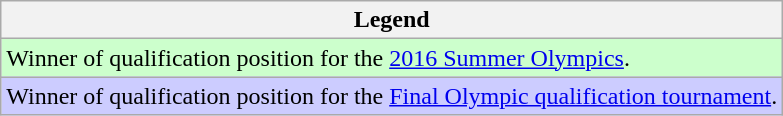<table class="wikitable">
<tr>
<th>Legend</th>
</tr>
<tr bgcolor=ccffcc>
<td>Winner of qualification position for the <a href='#'>2016 Summer Olympics</a>.</td>
</tr>
<tr bgcolor=ccccff>
<td>Winner of qualification position for the <a href='#'>Final Olympic qualification tournament</a>.</td>
</tr>
</table>
